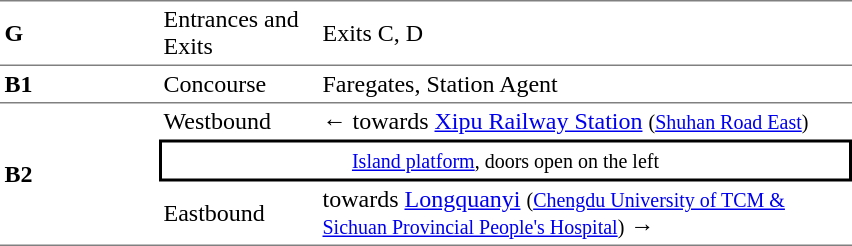<table cellspacing=0 cellpadding=3>
<tr>
<td style="border-top:solid 1px gray;border-bottom:solid 1px gray;" width=100><strong>G</strong></td>
<td style="border-top:solid 1px gray;border-bottom:solid 1px gray;" width=100>Entrances and Exits</td>
<td style="border-top:solid 1px gray;border-bottom:solid 1px gray;" width=350>Exits C, D</td>
</tr>
<tr>
<td style="border-bottom:solid 1px gray;"><strong>B1</strong></td>
<td style="border-bottom:solid 1px gray;">Concourse</td>
<td style="border-bottom:solid 1px gray;">Faregates, Station Agent</td>
</tr>
<tr>
<td style="border-bottom:solid 1px gray;" rowspan=3><strong>B2</strong></td>
<td>Westbound</td>
<td>←  towards <a href='#'>Xipu Railway Station</a> <small>(<a href='#'>Shuhan Road East</a>)</small></td>
</tr>
<tr>
<td style="border-right:solid 2px black;border-left:solid 2px black;border-top:solid 2px black;border-bottom:solid 2px black;text-align:center;" colspan=2><small><a href='#'>Island platform</a>, doors open on the left</small></td>
</tr>
<tr>
<td style="border-bottom:solid 1px gray;">Eastbound</td>
<td style="border-bottom:solid 1px gray;">  towards <a href='#'>Longquanyi</a> <small>(<a href='#'>Chengdu University of TCM & Sichuan Provincial People's Hospital</a>)</small> →</td>
</tr>
</table>
